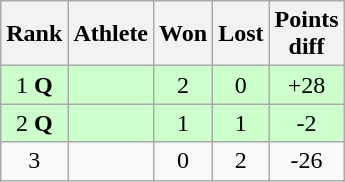<table class="wikitable">
<tr>
<th>Rank</th>
<th>Athlete</th>
<th>Won</th>
<th>Lost</th>
<th>Points<br>diff</th>
</tr>
<tr bgcolor="#ccffcc">
<td align="center">1 <strong>Q</strong></td>
<td><strong></strong></td>
<td align="center">2</td>
<td align="center">0</td>
<td align="center">+28</td>
</tr>
<tr bgcolor="#ccffcc">
<td align="center">2 <strong>Q</strong></td>
<td><strong></strong></td>
<td align="center">1</td>
<td align="center">1</td>
<td align="center">-2</td>
</tr>
<tr>
<td align="center">3 <strong></strong></td>
<td></td>
<td align="center">0</td>
<td align="center">2</td>
<td align="center">-26</td>
</tr>
</table>
